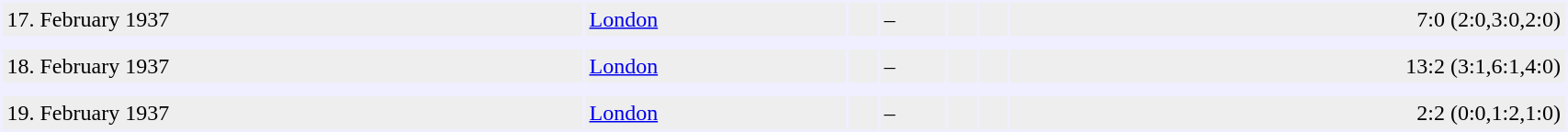<table cellspacing="2" border="0" cellpadding="3" bgcolor="#EFEFFF" width="90%">
<tr>
<td bgcolor="#EEEEEE">17. February 1937</td>
<td bgcolor="#EEEEEE"><a href='#'>London</a></td>
<td bgcolor="#EEEEEE"></td>
<td bgcolor="#EEEEEE">–</td>
<td bgcolor="#EEEEEE"></td>
<td bgcolor="#EEEEEE"></td>
<td bgcolor="#EEEEEE" align="right">7:0 (2:0,3:0,2:0)</td>
</tr>
<tr>
<td></td>
</tr>
<tr>
<td bgcolor="#EEEEEE">18. February 1937</td>
<td bgcolor="#EEEEEE"><a href='#'>London</a></td>
<td bgcolor="#EEEEEE"></td>
<td bgcolor="#EEEEEE">–</td>
<td bgcolor="#EEEEEE"></td>
<td bgcolor="#EEEEEE"></td>
<td bgcolor="#EEEEEE" align="right">13:2 (3:1,6:1,4:0)</td>
</tr>
<tr>
<td></td>
</tr>
<tr>
<td bgcolor="#EEEEEE">19. February 1937</td>
<td bgcolor="#EEEEEE"><a href='#'>London</a></td>
<td bgcolor="#EEEEEE"></td>
<td bgcolor="#EEEEEE">–</td>
<td bgcolor="#EEEEEE"></td>
<td bgcolor="#EEEEEE"></td>
<td bgcolor="#EEEEEE" align="right">2:2 (0:0,1:2,1:0)</td>
</tr>
</table>
